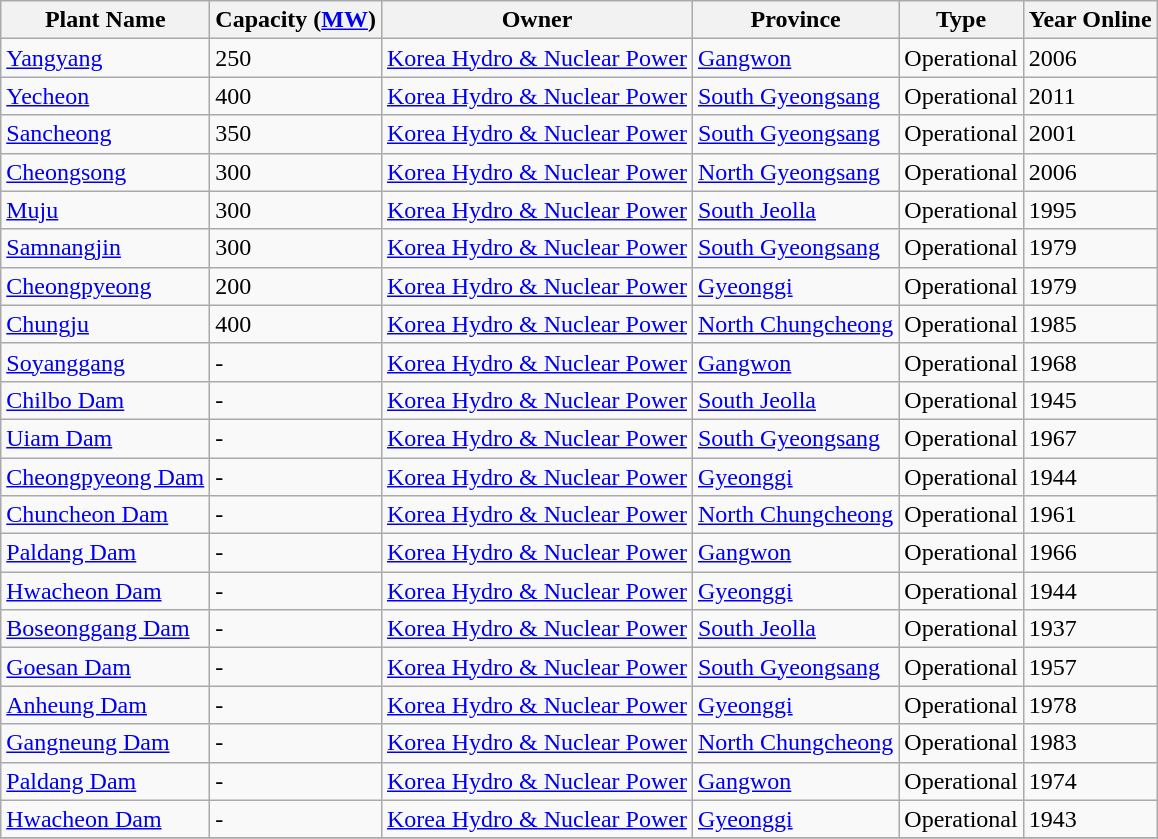<table class="wikitable sortable">
<tr>
<th>Plant Name</th>
<th>Capacity (<a href='#'>MW</a>)</th>
<th>Owner</th>
<th>Province</th>
<th>Type</th>
<th>Year Online</th>
</tr>
<tr>
<td><a href='#'>Yangyang</a></td>
<td>250</td>
<td><a href='#'>Korea Hydro & Nuclear Power</a></td>
<td><a href='#'>Gangwon</a></td>
<td>Operational</td>
<td>2006</td>
</tr>
<tr>
<td><a href='#'>Yecheon</a></td>
<td>400</td>
<td><a href='#'>Korea Hydro & Nuclear Power</a></td>
<td><a href='#'>South Gyeongsang</a></td>
<td>Operational</td>
<td>2011</td>
</tr>
<tr>
<td><a href='#'>Sancheong</a></td>
<td>350</td>
<td><a href='#'>Korea Hydro & Nuclear Power</a></td>
<td><a href='#'>South Gyeongsang</a></td>
<td>Operational</td>
<td>2001</td>
</tr>
<tr>
<td><a href='#'>Cheongsong</a></td>
<td>300</td>
<td><a href='#'>Korea Hydro & Nuclear Power</a></td>
<td><a href='#'>North Gyeongsang</a></td>
<td>Operational</td>
<td>2006</td>
</tr>
<tr>
<td><a href='#'>Muju</a></td>
<td>300</td>
<td><a href='#'>Korea Hydro & Nuclear Power</a></td>
<td><a href='#'>South Jeolla</a></td>
<td>Operational</td>
<td>1995</td>
</tr>
<tr>
<td><a href='#'>Samnangjin</a></td>
<td>300</td>
<td><a href='#'>Korea Hydro & Nuclear Power</a></td>
<td><a href='#'>South Gyeongsang</a></td>
<td>Operational</td>
<td>1979</td>
</tr>
<tr>
<td><a href='#'>Cheongpyeong</a></td>
<td>200</td>
<td><a href='#'>Korea Hydro & Nuclear Power</a></td>
<td><a href='#'>Gyeonggi</a></td>
<td>Operational</td>
<td>1979</td>
</tr>
<tr>
<td><a href='#'>Chungju</a></td>
<td>400</td>
<td><a href='#'>Korea Hydro & Nuclear Power</a></td>
<td><a href='#'>North Chungcheong</a></td>
<td>Operational</td>
<td>1985</td>
</tr>
<tr>
<td><a href='#'>Soyanggang</a></td>
<td>-</td>
<td><a href='#'>Korea Hydro & Nuclear Power</a></td>
<td><a href='#'>Gangwon</a></td>
<td>Operational</td>
<td>1968</td>
</tr>
<tr>
<td><a href='#'>Chilbo Dam</a></td>
<td>-</td>
<td><a href='#'>Korea Hydro & Nuclear Power</a></td>
<td><a href='#'>South Jeolla</a></td>
<td>Operational</td>
<td>1945</td>
</tr>
<tr>
<td><a href='#'>Uiam Dam</a></td>
<td>-</td>
<td><a href='#'>Korea Hydro & Nuclear Power</a></td>
<td><a href='#'>South Gyeongsang</a></td>
<td>Operational</td>
<td>1967</td>
</tr>
<tr>
<td><a href='#'>Cheongpyeong Dam</a></td>
<td>-</td>
<td><a href='#'>Korea Hydro & Nuclear Power</a></td>
<td><a href='#'>Gyeonggi</a></td>
<td>Operational</td>
<td>1944</td>
</tr>
<tr>
<td><a href='#'>Chuncheon Dam</a></td>
<td>-</td>
<td><a href='#'>Korea Hydro & Nuclear Power</a></td>
<td><a href='#'>North Chungcheong</a></td>
<td>Operational</td>
<td>1961</td>
</tr>
<tr>
<td><a href='#'>Paldang Dam</a></td>
<td>-</td>
<td><a href='#'>Korea Hydro & Nuclear Power</a></td>
<td><a href='#'>Gangwon</a></td>
<td>Operational</td>
<td>1966</td>
</tr>
<tr>
<td><a href='#'>Hwacheon Dam</a></td>
<td>-</td>
<td><a href='#'>Korea Hydro & Nuclear Power</a></td>
<td><a href='#'>Gyeonggi</a></td>
<td>Operational</td>
<td>1944</td>
</tr>
<tr>
<td><a href='#'>Boseonggang Dam</a></td>
<td>-</td>
<td><a href='#'>Korea Hydro & Nuclear Power</a></td>
<td><a href='#'>South Jeolla</a></td>
<td>Operational</td>
<td>1937</td>
</tr>
<tr>
<td><a href='#'>Goesan Dam</a></td>
<td>-</td>
<td><a href='#'>Korea Hydro & Nuclear Power</a></td>
<td><a href='#'>South Gyeongsang</a></td>
<td>Operational</td>
<td>1957</td>
</tr>
<tr>
<td><a href='#'>Anheung Dam</a></td>
<td>-</td>
<td><a href='#'>Korea Hydro & Nuclear Power</a></td>
<td><a href='#'>Gyeonggi</a></td>
<td>Operational</td>
<td>1978</td>
</tr>
<tr>
<td><a href='#'>Gangneung Dam</a></td>
<td>-</td>
<td><a href='#'>Korea Hydro & Nuclear Power</a></td>
<td><a href='#'>North Chungcheong</a></td>
<td>Operational</td>
<td>1983</td>
</tr>
<tr>
<td><a href='#'>Paldang Dam</a></td>
<td>-</td>
<td><a href='#'>Korea Hydro & Nuclear Power</a></td>
<td><a href='#'>Gangwon</a></td>
<td>Operational</td>
<td>1974</td>
</tr>
<tr>
<td><a href='#'>Hwacheon Dam</a></td>
<td>-</td>
<td><a href='#'>Korea Hydro & Nuclear Power</a></td>
<td><a href='#'>Gyeonggi</a></td>
<td>Operational</td>
<td>1943</td>
</tr>
<tr>
</tr>
</table>
